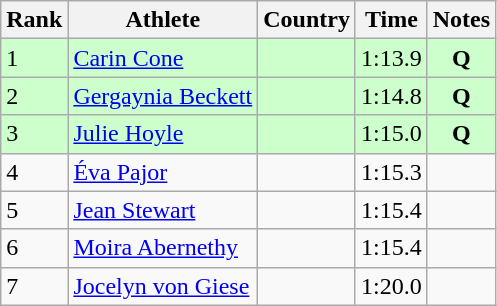<table class="wikitable">
<tr>
<th>Rank</th>
<th>Athlete</th>
<th>Country</th>
<th>Time</th>
<th>Notes</th>
</tr>
<tr bgcolor=#CCFFCC>
<td>1</td>
<td><a href='#'>Carin Cone</a></td>
<td></td>
<td>1:13.9</td>
<td align=center><strong>Q</strong></td>
</tr>
<tr bgcolor=#CCFFCC>
<td>2</td>
<td><a href='#'>Gergaynia Beckett</a></td>
<td></td>
<td>1:14.8</td>
<td align=center><strong>Q</strong></td>
</tr>
<tr bgcolor=#CCFFCC>
<td>3</td>
<td><a href='#'>Julie Hoyle</a></td>
<td></td>
<td>1:15.0</td>
<td align=center><strong>Q</strong></td>
</tr>
<tr>
<td>4</td>
<td><a href='#'>Éva Pajor</a></td>
<td></td>
<td>1:15.3</td>
<td></td>
</tr>
<tr>
<td>5</td>
<td><a href='#'>Jean Stewart</a></td>
<td></td>
<td>1:15.4</td>
<td></td>
</tr>
<tr>
<td>6</td>
<td><a href='#'>Moira Abernethy</a></td>
<td></td>
<td>1:15.4</td>
<td></td>
</tr>
<tr>
<td>7</td>
<td><a href='#'>Jocelyn von Giese</a></td>
<td></td>
<td>1:20.0</td>
<td></td>
</tr>
</table>
